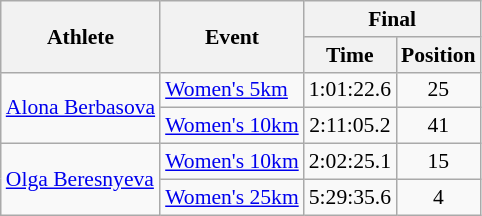<table class="wikitable" border="1" style="font-size:90%">
<tr>
<th rowspan=2>Athlete</th>
<th rowspan=2>Event</th>
<th colspan=2>Final</th>
</tr>
<tr>
<th>Time</th>
<th>Position</th>
</tr>
<tr>
<td rowspan=2><a href='#'>Alona Berbasova</a></td>
<td><a href='#'>Women's 5km</a></td>
<td align=center>1:01:22.6</td>
<td align=center>25</td>
</tr>
<tr>
<td><a href='#'>Women's 10km</a></td>
<td align=center>2:11:05.2</td>
<td align=center>41</td>
</tr>
<tr>
<td rowspan=2><a href='#'>Olga Beresnyeva</a></td>
<td><a href='#'>Women's 10km</a></td>
<td align=center>2:02:25.1</td>
<td align=center>15</td>
</tr>
<tr>
<td><a href='#'>Women's 25km</a></td>
<td align=center>5:29:35.6</td>
<td align=center>4</td>
</tr>
</table>
